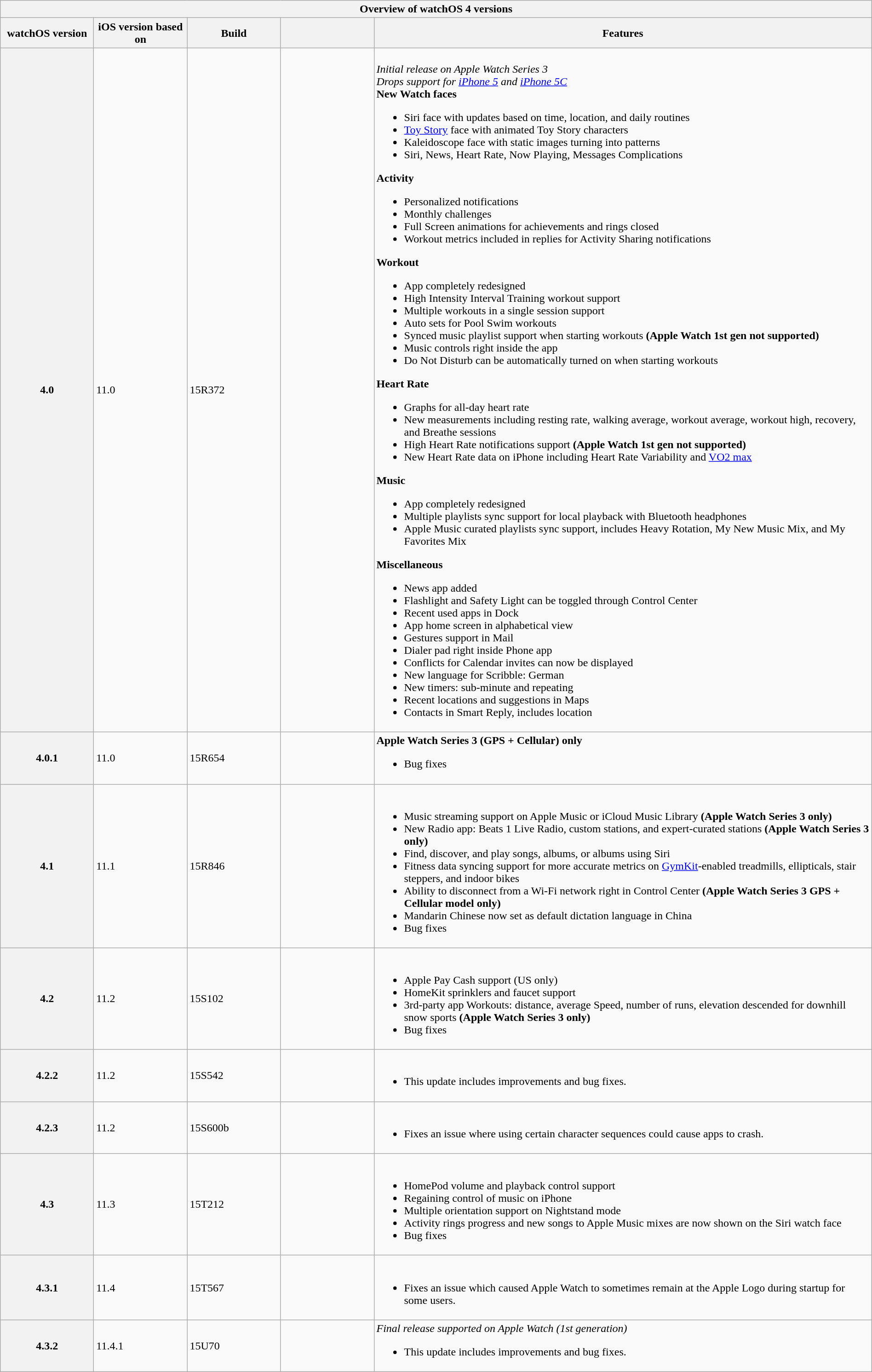<table class="wikitable mw-collapsible mw-collapsed" style="width:100%;">
<tr>
<th colspan="5">Overview of watchOS 4 versions</th>
</tr>
<tr>
<th style="width:8em;">watchOS version</th>
<th style="width:8em;">iOS version based on</th>
<th style="width:8em;">Build</th>
<th style="width:8em;"></th>
<th>Features</th>
</tr>
<tr>
<th>4.0</th>
<td>11.0</td>
<td>15R372</td>
<td></td>
<td><br><em>Initial release on Apple Watch Series 3</em><br><em>Drops support for <a href='#'>iPhone 5</a> and <a href='#'>iPhone 5C</a></em><br><strong>New Watch faces</strong><ul><li>Siri face with updates based on time, location, and daily routines</li><li><a href='#'>Toy Story</a> face with animated Toy Story characters</li><li>Kaleidoscope face with static images turning into patterns</li><li>Siri, News, Heart Rate, Now Playing, Messages Complications</li></ul><strong>Activity</strong><ul><li>Personalized notifications</li><li>Monthly challenges</li><li>Full Screen animations for achievements and rings closed</li><li>Workout metrics included in replies for Activity Sharing notifications</li></ul><strong>Workout</strong><ul><li>App completely redesigned</li><li>High Intensity Interval Training workout support</li><li>Multiple workouts in a single session support</li><li>Auto sets for Pool Swim workouts</li><li>Synced music playlist support when starting workouts <strong>(Apple Watch 1st gen not supported)</strong></li><li>Music controls right inside the app</li><li>Do Not Disturb can be automatically turned on when starting workouts</li></ul><strong>Heart Rate</strong><ul><li>Graphs for all-day heart rate</li><li>New measurements including resting rate, walking average, workout average, workout high, recovery, and Breathe sessions</li><li>High Heart Rate notifications support <strong>(Apple Watch 1st gen not supported)</strong></li><li>New Heart Rate data on iPhone including Heart Rate Variability and <a href='#'>VO2 max</a></li></ul><strong>Music</strong><ul><li>App completely redesigned</li><li>Multiple playlists sync support for local playback with Bluetooth headphones</li><li>Apple Music curated playlists sync support, includes Heavy Rotation, My New Music Mix, and My Favorites Mix</li></ul><strong>Miscellaneous</strong><ul><li>News app added</li><li>Flashlight and Safety Light can be toggled through Control Center</li><li>Recent used apps in Dock</li><li>App home screen in alphabetical view</li><li>Gestures support in Mail</li><li>Dialer pad right inside Phone app</li><li>Conflicts for Calendar invites can now be displayed</li><li>New language for Scribble: German</li><li>New timers: sub-minute and repeating</li><li>Recent locations and suggestions in Maps</li><li>Contacts in Smart Reply, includes location</li></ul></td>
</tr>
<tr>
<th>4.0.1</th>
<td>11.0</td>
<td>15R654</td>
<td></td>
<td><strong>Apple Watch Series 3 (GPS + Cellular) only</strong><br><ul><li>Bug fixes</li></ul></td>
</tr>
<tr>
<th>4.1</th>
<td>11.1</td>
<td>15R846</td>
<td></td>
<td><br><ul><li>Music streaming support on Apple Music or iCloud Music Library <strong>(Apple Watch Series 3 only)</strong></li><li>New Radio app: Beats 1 Live Radio, custom stations, and expert-curated stations <strong>(Apple Watch Series 3 only)</strong></li><li>Find, discover, and play songs, albums, or albums using Siri</li><li>Fitness data syncing support for more accurate metrics on <a href='#'>GymKit</a>-enabled treadmills, ellipticals, stair steppers, and indoor bikes</li><li>Ability to disconnect from a Wi-Fi network right in Control Center <strong>(Apple Watch Series 3 GPS + Cellular model only)</strong></li><li>Mandarin Chinese now set as default dictation language in China</li><li>Bug fixes</li></ul></td>
</tr>
<tr>
<th>4.2</th>
<td>11.2</td>
<td>15S102</td>
<td></td>
<td><br><ul><li>Apple Pay Cash support (US only)</li><li>HomeKit sprinklers and faucet support</li><li>3rd-party app Workouts: distance, average Speed, number of runs, elevation descended for downhill snow sports <strong>(Apple Watch Series 3 only)</strong></li><li>Bug fixes</li></ul></td>
</tr>
<tr>
<th>4.2.2</th>
<td>11.2</td>
<td>15S542</td>
<td></td>
<td><br><ul><li>This update includes improvements and bug fixes.</li></ul></td>
</tr>
<tr>
<th>4.2.3</th>
<td>11.2</td>
<td>15S600b</td>
<td></td>
<td><br><ul><li>Fixes an issue where using certain character sequences could cause apps to crash.</li></ul></td>
</tr>
<tr>
<th>4.3</th>
<td>11.3</td>
<td>15T212</td>
<td></td>
<td><br><ul><li>HomePod volume and playback control support</li><li>Regaining control of music on iPhone</li><li>Multiple orientation support on Nightstand mode</li><li>Activity rings progress and new songs to Apple Music mixes are now shown on the Siri watch face</li><li>Bug fixes</li></ul></td>
</tr>
<tr>
<th>4.3.1</th>
<td>11.4</td>
<td>15T567</td>
<td></td>
<td><br><ul><li>Fixes an issue which caused Apple Watch to sometimes remain at the Apple Logo during startup for some users.</li></ul></td>
</tr>
<tr>
<th>4.3.2</th>
<td>11.4.1</td>
<td>15U70</td>
<td></td>
<td><em>Final release supported on Apple Watch (1st generation)</em><br><ul><li>This update includes improvements and bug fixes.</li></ul></td>
</tr>
</table>
